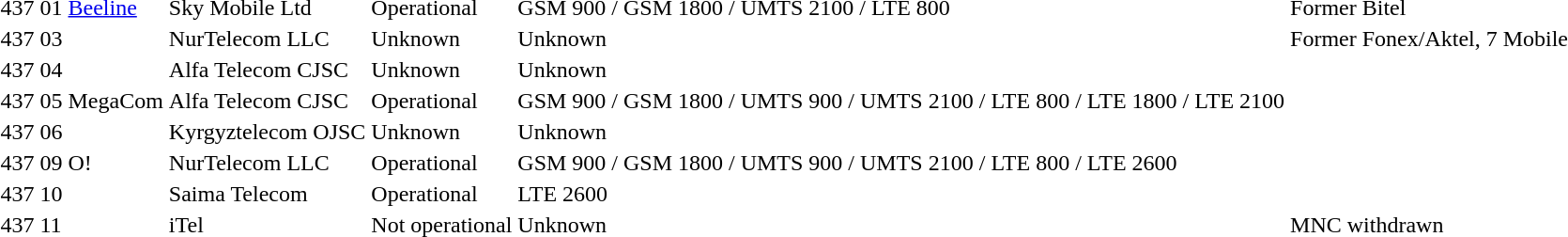<table>
<tr>
<td>437</td>
<td>01</td>
<td><a href='#'>Beeline</a></td>
<td>Sky Mobile Ltd</td>
<td>Operational</td>
<td>GSM 900 / GSM 1800 / UMTS 2100 / LTE 800</td>
<td>Former Bitel</td>
</tr>
<tr>
<td>437</td>
<td>03</td>
<td></td>
<td>NurTelecom LLC</td>
<td>Unknown</td>
<td>Unknown</td>
<td>Former Fonex/Aktel, 7 Mobile</td>
</tr>
<tr>
<td>437</td>
<td>04</td>
<td></td>
<td>Alfa Telecom CJSC</td>
<td>Unknown</td>
<td>Unknown</td>
<td></td>
</tr>
<tr>
<td>437</td>
<td>05</td>
<td>MegaCom</td>
<td>Alfa Telecom CJSC</td>
<td>Operational</td>
<td>GSM 900 / GSM 1800 / UMTS 900 / UMTS 2100 / LTE 800 / LTE 1800 / LTE 2100</td>
<td></td>
</tr>
<tr>
<td>437</td>
<td>06</td>
<td></td>
<td>Kyrgyztelecom OJSC</td>
<td>Unknown</td>
<td>Unknown</td>
<td></td>
</tr>
<tr>
<td>437</td>
<td>09</td>
<td>O!</td>
<td>NurTelecom LLC</td>
<td>Operational</td>
<td>GSM 900 / GSM 1800 / UMTS 900 / UMTS 2100 / LTE 800 / LTE 2600</td>
<td></td>
</tr>
<tr>
<td>437</td>
<td>10</td>
<td></td>
<td>Saima Telecom</td>
<td>Operational</td>
<td>LTE 2600</td>
<td></td>
</tr>
<tr>
<td>437</td>
<td>11</td>
<td></td>
<td>iTel</td>
<td>Not operational</td>
<td>Unknown</td>
<td> MNC withdrawn</td>
</tr>
</table>
